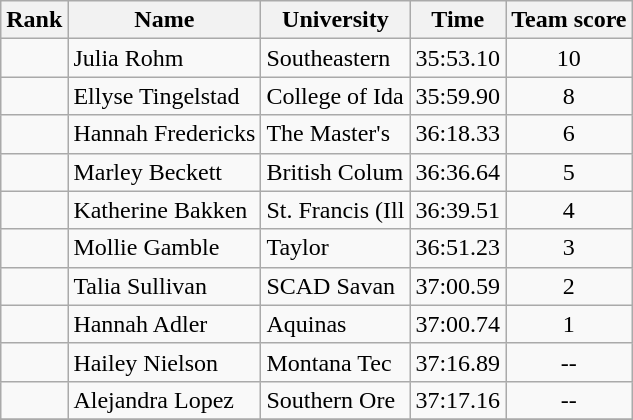<table class="wikitable sortable" style="text-align:center">
<tr>
<th>Rank</th>
<th>Name</th>
<th>University</th>
<th>Time</th>
<th>Team score</th>
</tr>
<tr>
<td></td>
<td align=left>Julia Rohm</td>
<td align="left">Southeastern</td>
<td>35:53.10</td>
<td>10</td>
</tr>
<tr>
<td></td>
<td align=left>Ellyse Tingelstad</td>
<td align="left">College of Ida</td>
<td>35:59.90</td>
<td>8</td>
</tr>
<tr>
<td></td>
<td align=left>Hannah Fredericks</td>
<td align="left">The Master's</td>
<td>36:18.33</td>
<td>6</td>
</tr>
<tr>
<td></td>
<td align=left>Marley Beckett</td>
<td align="left">British Colum</td>
<td>36:36.64</td>
<td>5</td>
</tr>
<tr>
<td></td>
<td align=left>Katherine Bakken</td>
<td align="left">St. Francis (Ill</td>
<td>36:39.51</td>
<td>4</td>
</tr>
<tr>
<td></td>
<td align=left>Mollie Gamble</td>
<td align="left">Taylor</td>
<td>36:51.23</td>
<td>3</td>
</tr>
<tr>
<td></td>
<td align=left>Talia Sullivan</td>
<td align="left">SCAD Savan</td>
<td>37:00.59</td>
<td>2</td>
</tr>
<tr>
<td></td>
<td align=left>Hannah Adler</td>
<td align="left">Aquinas</td>
<td>37:00.74</td>
<td>1</td>
</tr>
<tr>
<td></td>
<td align=left>Hailey Nielson</td>
<td align="left">Montana Tec</td>
<td>37:16.89</td>
<td>--</td>
</tr>
<tr>
<td></td>
<td align=left>Alejandra Lopez</td>
<td align="left">Southern Ore</td>
<td>37:17.16</td>
<td>--</td>
</tr>
<tr>
</tr>
</table>
